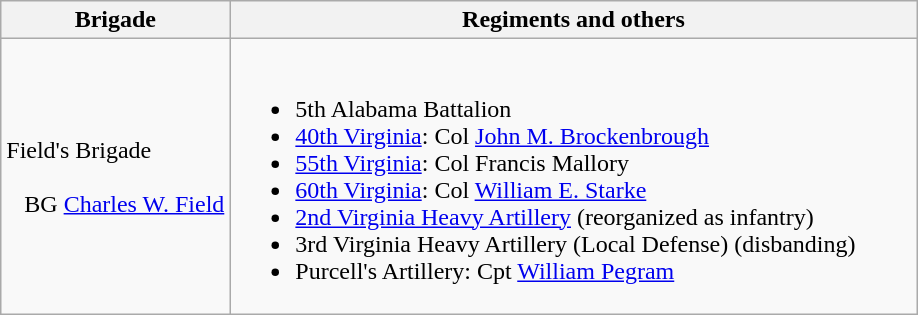<table class="wikitable">
<tr>
<th width=25%>Brigade</th>
<th>Regiments and others</th>
</tr>
<tr>
<td>Field's Brigade<br><br>  
BG <a href='#'>Charles W. Field</a></td>
<td><br><ul><li>5th Alabama Battalion</li><li><a href='#'>40th Virginia</a>: Col <a href='#'>John M. Brockenbrough</a></li><li><a href='#'>55th Virginia</a>: Col Francis Mallory</li><li><a href='#'>60th Virginia</a>: Col <a href='#'>William E. Starke</a></li><li><a href='#'>2nd Virginia Heavy Artillery</a> (reorganized as infantry)</li><li>3rd Virginia Heavy Artillery (Local Defense) (disbanding)</li><li>Purcell's Artillery: Cpt <a href='#'>William Pegram</a></li></ul></td>
</tr>
</table>
